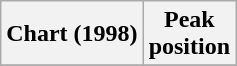<table class="wikitable sortable plainrowheaders" style="text-align:center">
<tr>
<th scope="col">Chart (1998)</th>
<th scope="col">Peak<br>position</th>
</tr>
<tr>
</tr>
</table>
